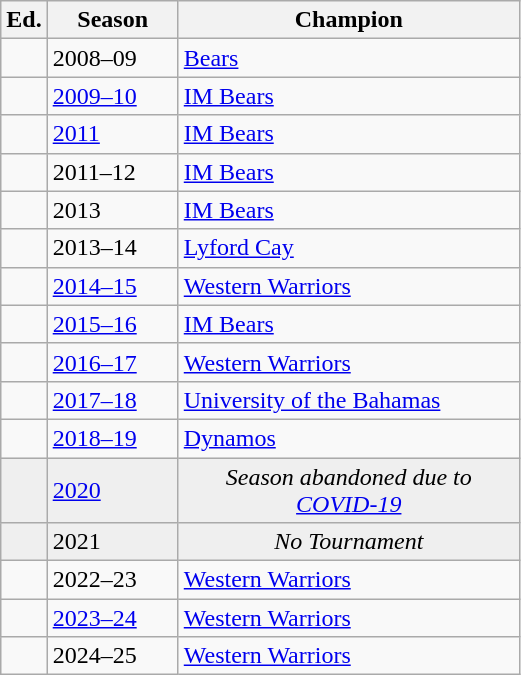<table class="wikitable sortable">
<tr>
<th width=px>Ed.</th>
<th width=80px>Season</th>
<th width=220px>Champion</th>
</tr>
<tr>
<td></td>
<td>2008–09</td>
<td><a href='#'>Bears</a></td>
</tr>
<tr>
<td></td>
<td><a href='#'>2009–10</a></td>
<td><a href='#'>IM Bears</a></td>
</tr>
<tr>
<td></td>
<td><a href='#'>2011</a></td>
<td><a href='#'>IM Bears</a></td>
</tr>
<tr>
<td></td>
<td>2011–12</td>
<td><a href='#'>IM Bears</a></td>
</tr>
<tr>
<td></td>
<td>2013</td>
<td><a href='#'>IM Bears</a></td>
</tr>
<tr>
<td></td>
<td>2013–14</td>
<td><a href='#'>Lyford Cay</a></td>
</tr>
<tr>
<td></td>
<td><a href='#'>2014–15</a></td>
<td><a href='#'>Western Warriors</a></td>
</tr>
<tr>
<td></td>
<td><a href='#'>2015–16</a></td>
<td><a href='#'>IM Bears</a></td>
</tr>
<tr>
<td></td>
<td><a href='#'>2016–17</a></td>
<td><a href='#'>Western Warriors</a></td>
</tr>
<tr>
<td></td>
<td><a href='#'>2017–18</a></td>
<td><a href='#'>University of the Bahamas</a></td>
</tr>
<tr>
<td></td>
<td><a href='#'>2018–19</a></td>
<td><a href='#'>Dynamos</a></td>
</tr>
<tr bgcolor=#efefef>
<td></td>
<td><a href='#'>2020</a></td>
<td style="text-align:center;"><em>Season abandoned due to <a href='#'>COVID-19</a></em></td>
</tr>
<tr bgcolor=#efefef>
<td></td>
<td>2021</td>
<td style="text-align:center;"><em>No Tournament</em></td>
</tr>
<tr>
<td></td>
<td>2022–23</td>
<td><a href='#'>Western Warriors</a></td>
</tr>
<tr>
<td></td>
<td><a href='#'>2023–24</a></td>
<td><a href='#'>Western Warriors</a></td>
</tr>
<tr>
<td></td>
<td>2024–25</td>
<td><a href='#'>Western Warriors</a></td>
</tr>
</table>
